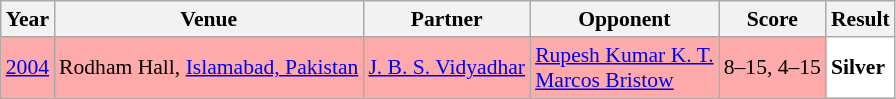<table class="sortable wikitable" style="font-size: 90%;">
<tr>
<th>Year</th>
<th>Venue</th>
<th>Partner</th>
<th>Opponent</th>
<th>Score</th>
<th>Result</th>
</tr>
<tr style="background:#FFAAAA">
<td align="center"><a href='#'>2004</a></td>
<td align="left">Rodham Hall, <a href='#'>Islamabad, Pakistan</a></td>
<td align="left"> <a href='#'>J. B. S. Vidyadhar</a></td>
<td align="left"> <a href='#'>Rupesh Kumar K. T.</a> <br>  <a href='#'>Marcos Bristow</a></td>
<td align="left">8–15, 4–15</td>
<td style="text-align:left; background:white"> <strong>Silver</strong></td>
</tr>
</table>
